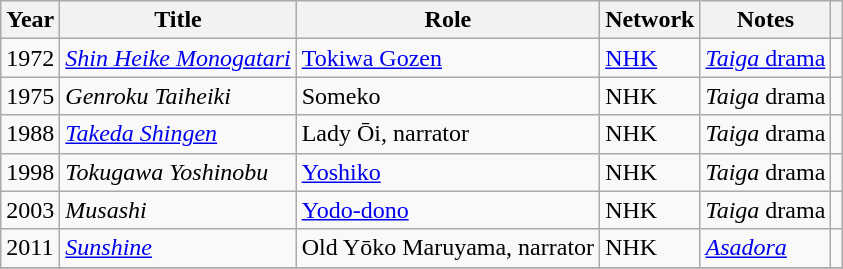<table class="wikitable sortable">
<tr>
<th>Year</th>
<th>Title</th>
<th>Role</th>
<th>Network</th>
<th>Notes</th>
<th class="unsortable"></th>
</tr>
<tr>
<td>1972</td>
<td><em><a href='#'>Shin Heike Monogatari</a></em></td>
<td><a href='#'>Tokiwa Gozen</a></td>
<td><a href='#'>NHK</a></td>
<td><a href='#'><em>Taiga</em> drama</a></td>
<td></td>
</tr>
<tr>
<td>1975</td>
<td><em>Genroku Taiheiki</em></td>
<td>Someko</td>
<td>NHK</td>
<td><em>Taiga</em> drama</td>
<td></td>
</tr>
<tr>
<td>1988</td>
<td><em><a href='#'>Takeda Shingen</a></em></td>
<td>Lady Ōi, narrator</td>
<td>NHK</td>
<td><em>Taiga</em> drama</td>
<td></td>
</tr>
<tr>
<td>1998</td>
<td><em>Tokugawa Yoshinobu</em></td>
<td><a href='#'>Yoshiko</a></td>
<td>NHK</td>
<td><em>Taiga</em> drama</td>
<td></td>
</tr>
<tr>
<td>2003</td>
<td><em>Musashi</em></td>
<td><a href='#'>Yodo-dono</a></td>
<td>NHK</td>
<td><em>Taiga</em> drama</td>
<td></td>
</tr>
<tr>
<td>2011</td>
<td><em><a href='#'>Sunshine</a></em></td>
<td>Old Yōko Maruyama, narrator</td>
<td>NHK</td>
<td><em><a href='#'>Asadora</a></em></td>
<td></td>
</tr>
<tr>
</tr>
</table>
